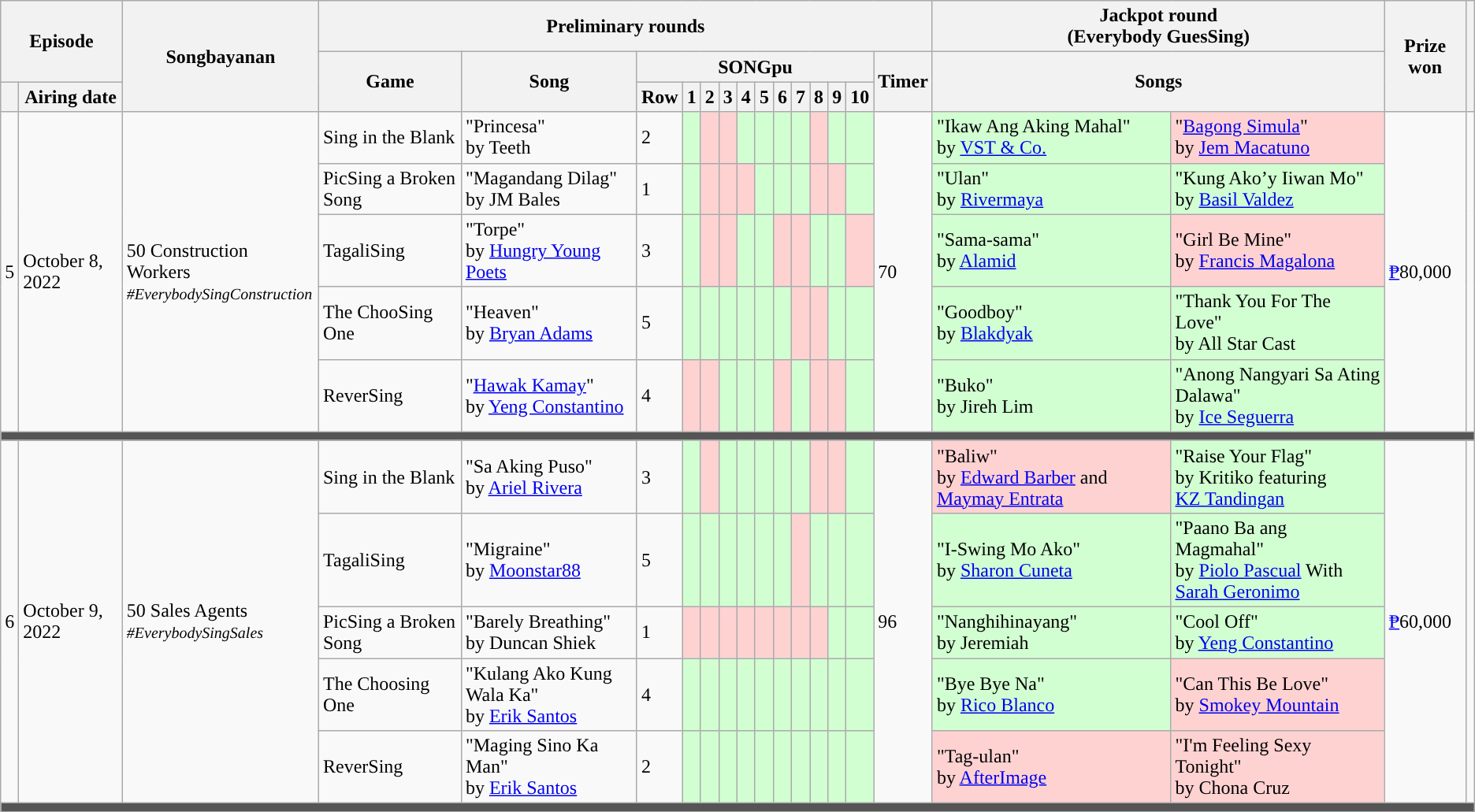<table class="wikitable plainrowheaders mw-collapsible ">
<tr>
<th colspan="2" rowspan="2">Episode</th>
<th rowspan="3">Songbayanan</th>
<th colspan="14">Preliminary rounds</th>
<th colspan="2">Jackpot round<br>(Everybody GuesSing)</th>
<th rowspan="3">Prize won</th>
<th rowspan="3"></th>
</tr>
<tr>
<th rowspan="2">Game</th>
<th rowspan="2">Song</th>
<th colspan="11">SONGpu</th>
<th rowspan="2">Timer</th>
<th colspan="2" rowspan="2">Songs</th>
</tr>
<tr>
<th></th>
<th>Airing date</th>
<th>Row</th>
<th>1</th>
<th>2</th>
<th>3</th>
<th>4</th>
<th>5</th>
<th>6</th>
<th>7</th>
<th>8</th>
<th>9</th>
<th>10</th>
</tr>
<tr>
<td rowspan="5">5</td>
<td rowspan="5">October 8, 2022</td>
<td rowspan="5">50 Construction Workers<br><small><em>#EverybodySingConstruction</em></small></td>
<td>Sing in the Blank</td>
<td>"Princesa"<br>by Teeth</td>
<td>2</td>
<td style="background:#D2FFD2"></td>
<td style="background:#FFD2D2"></td>
<td style="background:#FFD2D2"></td>
<td style="background:#D2FFD2"></td>
<td style="background:#D2FFD2"></td>
<td style="background:#D2FFD2"></td>
<td style="background:#D2FFD2"></td>
<td style="background:#FFD2D2"></td>
<td style="background:#D2FFD2"></td>
<td style="background:#D2FFD2"></td>
<td rowspan="5">70 </td>
<td style="background:#D2FFD2">"Ikaw Ang Aking Mahal"<br>by <a href='#'>VST & Co.</a></td>
<td style="background:#FFD2D2">"<a href='#'>Bagong Simula</a>"<br>by <a href='#'>Jem Macatuno</a></td>
<td rowspan="5"><a href='#'>₱</a>80,000</td>
<td rowspan="5"></td>
</tr>
<tr>
<td>PicSing a Broken Song</td>
<td>"Magandang Dilag"<br>by JM Bales</td>
<td>1</td>
<td style="background:#D2FFD2"></td>
<td style="background:#FFD2D2"></td>
<td style="background:#FFD2D2"></td>
<td style="background:#FFD2D2"></td>
<td style="background:#D2FFD2"></td>
<td style="background:#D2FFD2"></td>
<td style="background:#D2FFD2"></td>
<td style="background:#FFD2D2"></td>
<td style="background:#FFD2D2"></td>
<td style="background:#D2FFD2"></td>
<td style="background:#D2FFD2">"Ulan"<br>by <a href='#'>Rivermaya</a></td>
<td style="background:#D2FFD2">"Kung Ako’y Iiwan Mo"<br>by <a href='#'>Basil Valdez</a></td>
</tr>
<tr>
<td>TagaliSing</td>
<td>"Torpe"<br>by <a href='#'>Hungry Young Poets</a></td>
<td>3</td>
<td style="background:#D2FFD2"></td>
<td style="background:#FFD2D2"></td>
<td style="background:#FFD2D2"></td>
<td style="background:#D2FFD2"></td>
<td style="background:#D2FFD2"></td>
<td style="background:#FFD2D2"></td>
<td style="background:#FFD2D2"></td>
<td style="background:#D2FFD2"></td>
<td style="background:#D2FFD2"></td>
<td style="background:#FFD2D2"></td>
<td style="background:#D2FFD2">"Sama-sama"<br>by <a href='#'>Alamid</a></td>
<td style="background:#FFD2D2">"Girl Be Mine"<br>by <a href='#'>Francis Magalona</a></td>
</tr>
<tr>
<td>The ChooSing One</td>
<td>"Heaven"<br>by <a href='#'>Bryan Adams</a></td>
<td>5</td>
<td style="background:#D2FFD2"></td>
<td style="background:#D2FFD2"></td>
<td style="background:#D2FFD2"></td>
<td style="background:#D2FFD2"></td>
<td style="background:#D2FFD2"></td>
<td style="background:#D2FFD2"></td>
<td style="background:#FFD2D2"></td>
<td style="background:#FFD2D2"></td>
<td style="background:#D2FFD2"></td>
<td style="background:#D2FFD2"></td>
<td style="background:#D2FFD2">"Goodboy"<br>by <a href='#'>Blakdyak</a></td>
<td style="background:#D2FFD2">"Thank You For The Love"<br>by All Star Cast</td>
</tr>
<tr>
<td>ReverSing</td>
<td>"<a href='#'>Hawak Kamay</a>"<br>by <a href='#'>Yeng Constantino</a></td>
<td>4</td>
<td style="background:#FFD2D2"></td>
<td style="background:#FFD2D2"></td>
<td style="background:#D2FFD2"></td>
<td style="background:#D2FFD2"></td>
<td style="background:#D2FFD2"></td>
<td style="background:#FFD2D2"></td>
<td style="background:#D2FFD2"></td>
<td style="background:#FFD2D2"></td>
<td style="background:#FFD2D2"></td>
<td style="background:#D2FFD2"></td>
<td style="background:#D2FFD2">"Buko"<br>by Jireh Lim</td>
<td style="background:#D2FFD2">"Anong Nangyari Sa Ating Dalawa"<br>by <a href='#'>Ice Seguerra</a></td>
</tr>
<tr>
<th colspan="21" style="background:#555;"></th>
</tr>
<tr>
<td rowspan="5">6</td>
<td rowspan="5">October 9, 2022</td>
<td rowspan="5">50 Sales Agents<br><small><em>#EverybodySingSales</em></small></td>
<td>Sing in the Blank</td>
<td>"Sa Aking Puso"<br>by <a href='#'>Ariel Rivera</a></td>
<td>3</td>
<td style="background:#D2FFD2"></td>
<td style="background:#FFD2D2"></td>
<td style="background:#D2FFD2"></td>
<td style="background:#D2FFD2"></td>
<td style="background:#D2FFD2"></td>
<td style="background:#D2FFD2"></td>
<td style="background:#D2FFD2"></td>
<td style="background:#FFD2D2"></td>
<td style="background:#FFD2D2"></td>
<td style="background:#D2FFD2"></td>
<td rowspan="5">96 </td>
<td style="background:#FFD2D2">"Baliw"<br>by <a href='#'>Edward Barber</a> and <a href='#'>Maymay Entrata</a></td>
<td style="background:#D2FFD2">"Raise Your Flag"<br>by Kritiko featuring<br> <a href='#'>KZ Tandingan</a></td>
<td rowspan="5"><a href='#'>₱</a>60,000</td>
<td rowspan="5"></td>
</tr>
<tr>
<td>TagaliSing</td>
<td>"Migraine"<br>by <a href='#'>Moonstar88</a></td>
<td>5</td>
<td style="background:#D2FFD2"></td>
<td style="background:#D2FFD2"></td>
<td style="background:#D2FFD2"></td>
<td style="background:#D2FFD2"></td>
<td style="background:#D2FFD2"></td>
<td style="background:#D2FFD2"></td>
<td style="background:#FFD2D2"></td>
<td style="background:#D2FFD2"></td>
<td style="background:#D2FFD2"></td>
<td style="background:#D2FFD2"></td>
<td style="background:#D2FFD2">"I-Swing Mo Ako"<br>by <a href='#'>Sharon Cuneta</a></td>
<td style="background:#D2FFD2">"Paano Ba ang Magmahal"<br>by <a href='#'>Piolo Pascual</a> With <a href='#'>Sarah Geronimo</a></td>
</tr>
<tr>
<td>PicSing a Broken Song</td>
<td>"Barely Breathing"<br>by Duncan Shiek</td>
<td>1</td>
<td style="background:#FFD2D2"></td>
<td style="background:#FFD2D2"></td>
<td style="background:#FFD2D2"></td>
<td style="background:#FFD2D2"></td>
<td style="background:#FFD2D2"></td>
<td style="background:#FFD2D2"></td>
<td style="background:#FFD2D2"></td>
<td style="background:#FFD2D2"></td>
<td style="background:#D2FFD2"></td>
<td style="background:#D2FFD2"></td>
<td style="background:#D2FFD2">"Nanghihinayang"<br>by Jeremiah</td>
<td style="background:#D2FFD2">"Cool Off"<br>by <a href='#'>Yeng Constantino</a></td>
</tr>
<tr>
<td>The Choosing One</td>
<td>"Kulang Ako Kung Wala Ka"<br>by <a href='#'>Erik Santos</a></td>
<td>4</td>
<td style="background:#D2FFD2"></td>
<td style="background:#D2FFD2"></td>
<td style="background:#D2FFD2"></td>
<td style="background:#D2FFD2"></td>
<td style="background:#D2FFD2"></td>
<td style="background:#D2FFD2"></td>
<td style="background:#D2FFD2"></td>
<td style="background:#D2FFD2"></td>
<td style="background:#D2FFD2"></td>
<td style="background:#D2FFD2"></td>
<td style="background:#D2FFD2">"Bye Bye Na"<br>by <a href='#'>Rico Blanco</a></td>
<td style="background:#FFD2D2">"Can This Be Love"<br>by <a href='#'>Smokey Mountain</a></td>
</tr>
<tr>
<td>ReverSing</td>
<td>"Maging Sino Ka Man"<br>by <a href='#'>Erik Santos</a></td>
<td>2</td>
<td style="background:#D2FFD2"></td>
<td style="background:#D2FFD2"></td>
<td style="background:#D2FFD2"></td>
<td style="background:#D2FFD2"></td>
<td style="background:#D2FFD2"></td>
<td style="background:#D2FFD2"></td>
<td style="background:#D2FFD2"></td>
<td style="background:#D2FFD2"></td>
<td style="background:#D2FFD2"></td>
<td style="background:#D2FFD2"></td>
<td style="background:#FFD2D2">"Tag-ulan"<br>by <a href='#'>AfterImage</a></td>
<td style="background:#FFD2D2">"I'm Feeling Sexy Tonight"<br>by Chona Cruz</td>
</tr>
<tr>
<th colspan="21" style="background:#555;"></th>
</tr>
<tr>
</tr>
</table>
